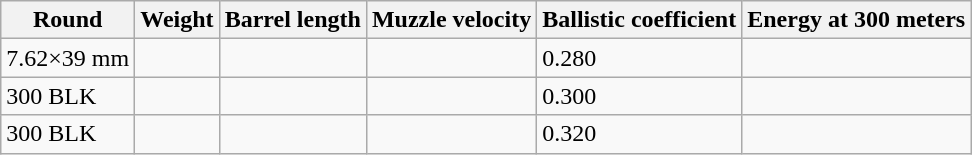<table class="wikitable sortable">
<tr>
<th>Round</th>
<th>Weight</th>
<th>Barrel length</th>
<th>Muzzle velocity</th>
<th>Ballistic coefficient</th>
<th>Energy at 300 meters</th>
</tr>
<tr>
<td>7.62×39 mm</td>
<td></td>
<td></td>
<td></td>
<td>0.280</td>
<td></td>
</tr>
<tr>
<td>300 BLK</td>
<td></td>
<td></td>
<td></td>
<td>0.300</td>
<td></td>
</tr>
<tr>
<td>300 BLK</td>
<td></td>
<td></td>
<td></td>
<td>0.320</td>
<td></td>
</tr>
</table>
